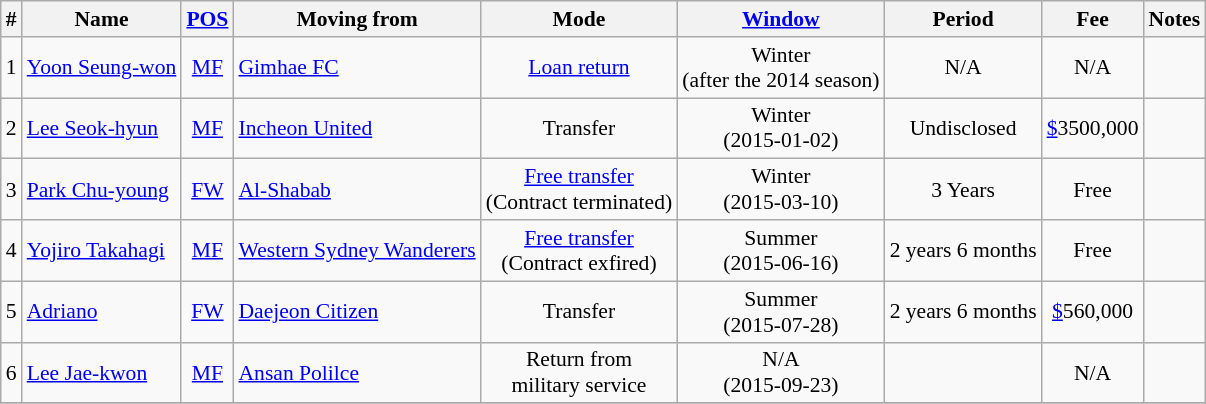<table class="wikitable sortable" style="text-align: center; font-size:90%;">
<tr>
<th>#</th>
<th>Name</th>
<th><a href='#'>POS</a></th>
<th>Moving from</th>
<th>Mode</th>
<th><a href='#'>Window</a></th>
<th>Period</th>
<th>Fee</th>
<th>Notes</th>
</tr>
<tr>
<td>1</td>
<td align=left> <a href='#'>Yoon Seung-won</a></td>
<td><a href='#'>MF</a></td>
<td align=left> <a href='#'>Gimhae FC</a></td>
<td><a href='#'>Loan return</a></td>
<td>Winter<br>(after the 2014 season)</td>
<td>N/A</td>
<td>N/A</td>
<td align=left></td>
</tr>
<tr>
<td>2</td>
<td align=left> <a href='#'>Lee Seok-hyun</a></td>
<td><a href='#'>MF</a></td>
<td align=left> <a href='#'>Incheon United</a></td>
<td>Transfer</td>
<td>Winter<br>(2015-01-02)</td>
<td>Undisclosed</td>
<td><a href='#'>$</a>3500,000</td>
<td align=left></td>
</tr>
<tr>
<td>3</td>
<td align=left> <a href='#'>Park Chu-young</a></td>
<td><a href='#'>FW</a></td>
<td align=left> <a href='#'>Al-Shabab</a></td>
<td><a href='#'>Free transfer</a><br>(Contract terminated)</td>
<td>Winter<br>(2015-03-10)</td>
<td>3 Years</td>
<td>Free</td>
<td align=left></td>
</tr>
<tr>
<td>4</td>
<td align=left> <a href='#'>Yojiro Takahagi</a></td>
<td><a href='#'>MF</a></td>
<td align=left> <a href='#'>Western Sydney Wanderers</a></td>
<td><a href='#'>Free transfer</a><br>(Contract exfired)</td>
<td>Summer<br>(2015-06-16)</td>
<td>2 years 6 months</td>
<td>Free</td>
<td align=left></td>
</tr>
<tr>
<td>5</td>
<td align=left> <a href='#'>Adriano</a></td>
<td><a href='#'>FW</a></td>
<td align=left> <a href='#'>Daejeon Citizen</a></td>
<td>Transfer</td>
<td>Summer<br>(2015-07-28)</td>
<td>2 years 6 months</td>
<td><a href='#'>$</a>560,000</td>
<td align=left></td>
</tr>
<tr>
<td>6</td>
<td align=left> <a href='#'>Lee Jae-kwon</a></td>
<td><a href='#'>MF</a></td>
<td align=left> <a href='#'>Ansan Polilce</a></td>
<td>Return from<br>military service</td>
<td>N/A<br>(2015-09-23)</td>
<td></td>
<td>N/A</td>
<td align=left></td>
</tr>
<tr>
</tr>
</table>
